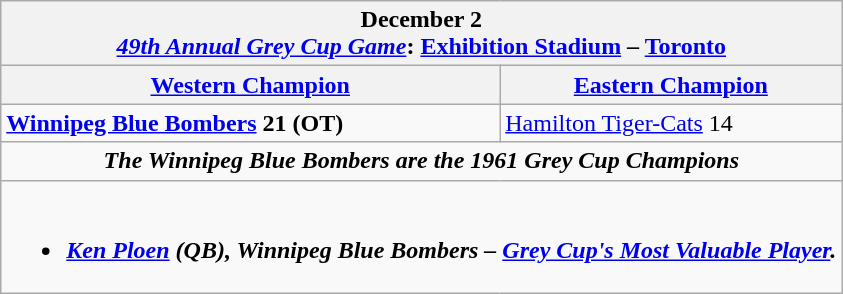<table class="wikitable" style="vertical-align:top;">
<tr>
<th colspan="2">December 2<br><a href='#'><em>49th Annual Grey Cup Game</em></a>: <a href='#'>Exhibition Stadium</a> – <a href='#'>Toronto</a></th>
</tr>
<tr>
<th><a href='#'>Western Champion</a></th>
<th><a href='#'>Eastern Champion</a></th>
</tr>
<tr>
<td><strong><a href='#'>Winnipeg Blue Bombers</a> 21 (OT)</strong></td>
<td><a href='#'>Hamilton Tiger-Cats</a> 14</td>
</tr>
<tr>
<td colspan="2" style="text-align:center;"><strong><em>The Winnipeg Blue Bombers are the 1961 Grey Cup Champions</em></strong></td>
</tr>
<tr>
<td colspan="2" style="text-align:center;"><br><ul><li><strong><em><a href='#'>Ken Ploen</a> (QB), Winnipeg Blue Bombers – <a href='#'>Grey Cup's Most Valuable Player</a>.</em></strong></li></ul></td>
</tr>
</table>
